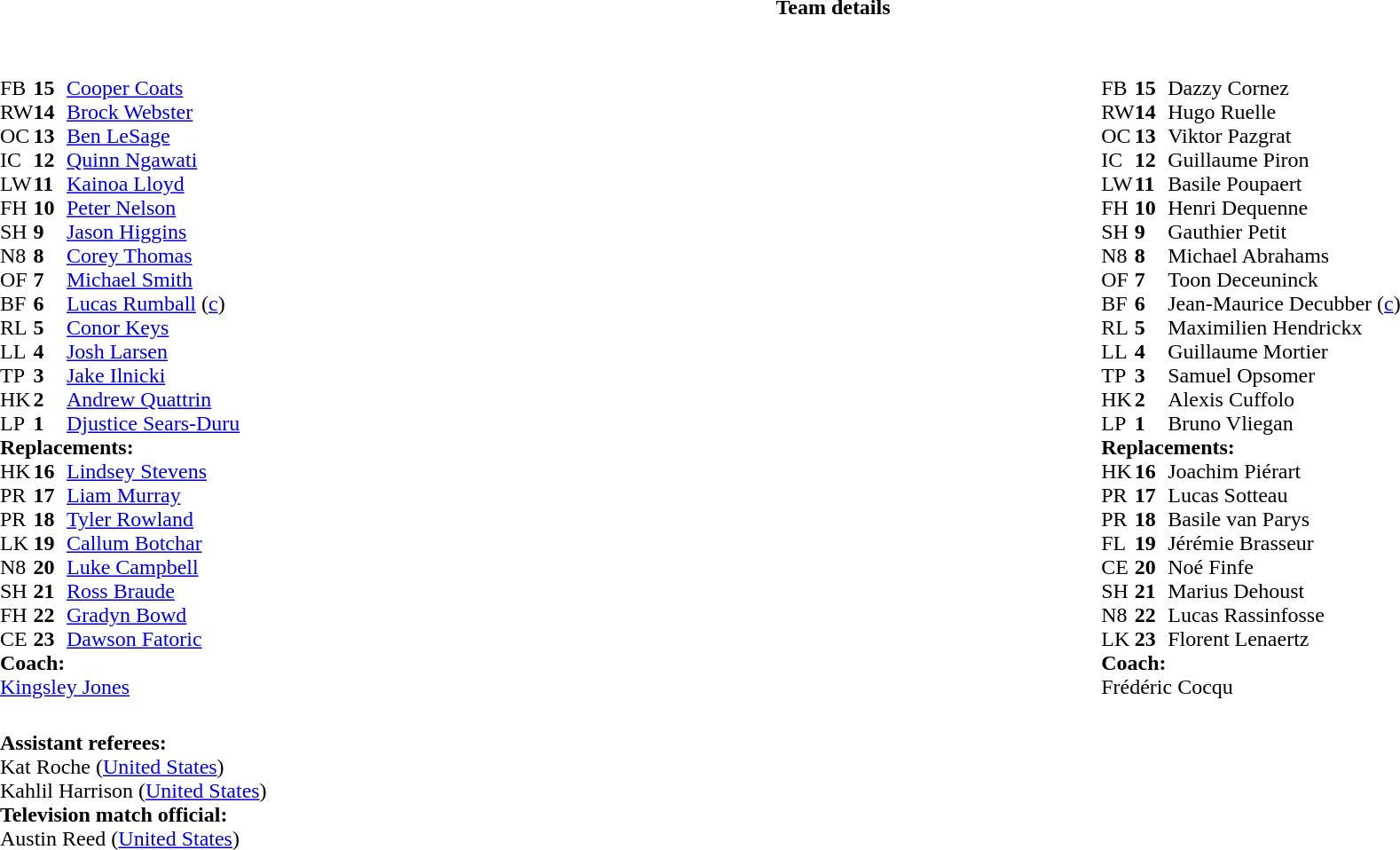<table border="0" style="width:100%;" class="collapsible collapsed">
<tr>
<th>Team details</th>
</tr>
<tr>
<td><br><table style="width:100%">
<tr>
<td style="vertical-align:top;width:50%"><br><table cellspacing="0" cellpadding="0">
<tr>
<th width="25"></th>
<th width="25"></th>
</tr>
<tr>
<td>FB</td>
<td><strong>15</strong></td>
<td><a href='#'>Cooper Coats</a></td>
</tr>
<tr>
<td>RW</td>
<td><strong>14</strong></td>
<td><a href='#'>Brock Webster</a></td>
</tr>
<tr>
<td>OC</td>
<td><strong>13</strong></td>
<td><a href='#'>Ben LeSage</a></td>
</tr>
<tr>
<td>IC</td>
<td><strong>12</strong></td>
<td><a href='#'>Quinn Ngawati</a></td>
<td></td>
<td></td>
</tr>
<tr>
<td>LW</td>
<td><strong>11</strong></td>
<td><a href='#'>Kainoa Lloyd</a></td>
</tr>
<tr>
<td>FH</td>
<td><strong>10</strong></td>
<td><a href='#'>Peter Nelson</a></td>
<td></td>
<td></td>
</tr>
<tr>
<td>SH</td>
<td><strong>9</strong></td>
<td><a href='#'>Jason Higgins</a></td>
<td></td>
<td></td>
</tr>
<tr>
<td>N8</td>
<td><strong>8</strong></td>
<td><a href='#'>Corey Thomas</a></td>
<td></td>
<td></td>
</tr>
<tr>
<td>OF</td>
<td><strong>7</strong></td>
<td><a href='#'>Michael Smith</a></td>
</tr>
<tr>
<td>BF</td>
<td><strong>6</strong></td>
<td><a href='#'>Lucas Rumball</a> (<a href='#'>c</a>)</td>
<td></td>
<td></td>
</tr>
<tr>
<td>RL</td>
<td><strong>5</strong></td>
<td><a href='#'>Conor Keys</a></td>
</tr>
<tr>
<td>LL</td>
<td><strong>4</strong></td>
<td><a href='#'>Josh Larsen</a></td>
</tr>
<tr>
<td>TP</td>
<td><strong>3</strong></td>
<td><a href='#'>Jake Ilnicki</a></td>
<td></td>
<td></td>
</tr>
<tr>
<td>HK</td>
<td><strong>2</strong></td>
<td><a href='#'>Andrew Quattrin</a></td>
<td></td>
<td></td>
</tr>
<tr>
<td>LP</td>
<td><strong>1</strong></td>
<td><a href='#'>Djustice Sears-Duru</a></td>
<td></td>
<td></td>
</tr>
<tr>
<td colspan=3><strong>Replacements:</strong></td>
</tr>
<tr>
<td>HK</td>
<td><strong>16</strong></td>
<td><a href='#'>Lindsey Stevens</a></td>
<td></td>
<td></td>
</tr>
<tr>
<td>PR</td>
<td><strong>17</strong></td>
<td><a href='#'>Liam Murray</a></td>
<td></td>
<td></td>
</tr>
<tr>
<td>PR</td>
<td><strong>18</strong></td>
<td><a href='#'>Tyler Rowland</a></td>
<td></td>
<td></td>
</tr>
<tr>
<td>LK</td>
<td><strong>19</strong></td>
<td><a href='#'>Callum Botchar</a></td>
<td></td>
<td></td>
</tr>
<tr>
<td>N8</td>
<td><strong>20</strong></td>
<td><a href='#'>Luke Campbell</a></td>
<td></td>
<td></td>
</tr>
<tr>
<td>SH</td>
<td><strong>21</strong></td>
<td><a href='#'>Ross Braude</a></td>
<td></td>
<td></td>
</tr>
<tr>
<td>FH</td>
<td><strong>22</strong></td>
<td><a href='#'>Gradyn Bowd</a></td>
<td></td>
<td></td>
</tr>
<tr>
<td>CE</td>
<td><strong>23</strong></td>
<td><a href='#'>Dawson Fatoric</a></td>
<td></td>
<td></td>
</tr>
<tr>
<td colspan=3><strong>Coach:</strong></td>
</tr>
<tr>
<td colspan="4"> <a href='#'>Kingsley Jones</a></td>
</tr>
</table>
</td>
<td style="vertical-align:top;width:50%"><br><table cellspacing="0" cellpadding="0" style="margin:auto">
<tr>
<th width="25"></th>
<th width="25"></th>
</tr>
<tr>
<td>FB</td>
<td><strong>15</strong></td>
<td>Dazzy Cornez</td>
</tr>
<tr>
<td>RW</td>
<td><strong>14</strong></td>
<td>Hugo Ruelle</td>
</tr>
<tr>
<td>OC</td>
<td><strong>13</strong></td>
<td>Viktor Pazgrat</td>
<td></td>
<td></td>
</tr>
<tr>
<td>IC</td>
<td><strong>12</strong></td>
<td>Guillaume Piron</td>
</tr>
<tr>
<td>LW</td>
<td><strong>11</strong></td>
<td>Basile Poupaert</td>
</tr>
<tr>
<td>FH</td>
<td><strong>10</strong></td>
<td>Henri Dequenne</td>
</tr>
<tr>
<td>SH</td>
<td><strong>9</strong></td>
<td>Gauthier Petit</td>
<td></td>
<td></td>
</tr>
<tr>
<td>N8</td>
<td><strong>8</strong></td>
<td>Michael Abrahams</td>
<td></td>
<td></td>
</tr>
<tr>
<td>OF</td>
<td><strong>7</strong></td>
<td>Toon Deceuninck</td>
<td></td>
<td></td>
</tr>
<tr>
<td>BF</td>
<td><strong>6</strong></td>
<td>Jean-Maurice Decubber (<a href='#'>c</a>)</td>
</tr>
<tr>
<td>RL</td>
<td><strong>5</strong></td>
<td>Maximilien Hendrickx</td>
</tr>
<tr>
<td>LL</td>
<td><strong>4</strong></td>
<td>Guillaume Mortier</td>
<td></td>
<td></td>
</tr>
<tr>
<td>TP</td>
<td><strong>3</strong></td>
<td>Samuel Opsomer</td>
<td></td>
<td></td>
</tr>
<tr>
<td>HK</td>
<td><strong>2</strong></td>
<td>Alexis Cuffolo</td>
<td></td>
<td></td>
</tr>
<tr>
<td>LP</td>
<td><strong>1</strong></td>
<td>Bruno Vliegan</td>
<td></td>
<td></td>
</tr>
<tr>
<td colspan=3><strong>Replacements:</strong></td>
</tr>
<tr>
<td>HK</td>
<td><strong>16</strong></td>
<td>Joachim Piérart</td>
<td></td>
<td></td>
</tr>
<tr>
<td>PR</td>
<td><strong>17</strong></td>
<td>Lucas Sotteau</td>
<td></td>
<td></td>
</tr>
<tr>
<td>PR</td>
<td><strong>18</strong></td>
<td>Basile van Parys</td>
<td></td>
<td></td>
</tr>
<tr>
<td>FL</td>
<td><strong>19</strong></td>
<td>Jérémie Brasseur</td>
<td></td>
<td></td>
</tr>
<tr>
<td>CE</td>
<td><strong>20</strong></td>
<td>Noé Finfe</td>
<td></td>
<td></td>
</tr>
<tr>
<td>SH</td>
<td><strong>21</strong></td>
<td>Marius Dehoust</td>
<td></td>
<td></td>
</tr>
<tr>
<td>N8</td>
<td><strong>22</strong></td>
<td>Lucas Rassinfosse</td>
<td></td>
<td></td>
</tr>
<tr>
<td>LK</td>
<td><strong>23</strong></td>
<td>Florent Lenaertz</td>
<td></td>
<td></td>
</tr>
<tr>
<td colspan=3><strong>Coach:</strong></td>
</tr>
<tr>
<td colspan="4"> Frédéric Cocqu</td>
</tr>
</table>
</td>
</tr>
</table>
<table style="width:100%">
<tr>
<td><br><strong>Assistant referees:</strong>
<br>Kat Roche (<a href='#'>United States</a>)
<br>Kahlil Harrison (<a href='#'>United States</a>)
<br><strong>Television match official:</strong>
<br>Austin Reed (<a href='#'>United States</a>)</td>
</tr>
</table>
</td>
</tr>
</table>
